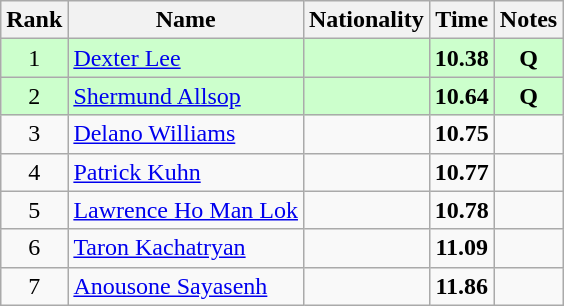<table class="wikitable sortable" style="text-align:center">
<tr>
<th>Rank</th>
<th>Name</th>
<th>Nationality</th>
<th>Time</th>
<th>Notes</th>
</tr>
<tr bgcolor=ccffcc>
<td>1</td>
<td align=left><a href='#'>Dexter Lee</a></td>
<td align=left></td>
<td><strong>10.38</strong></td>
<td><strong>Q</strong></td>
</tr>
<tr bgcolor=ccffcc>
<td>2</td>
<td align=left><a href='#'>Shermund Allsop</a></td>
<td align=left></td>
<td><strong>10.64</strong></td>
<td><strong>Q</strong></td>
</tr>
<tr>
<td>3</td>
<td align=left><a href='#'>Delano Williams</a></td>
<td align=left></td>
<td><strong>10.75</strong></td>
<td></td>
</tr>
<tr>
<td>4</td>
<td align=left><a href='#'>Patrick Kuhn</a></td>
<td align=left></td>
<td><strong>10.77</strong></td>
<td></td>
</tr>
<tr>
<td>5</td>
<td align=left><a href='#'>Lawrence Ho Man Lok</a></td>
<td align=left></td>
<td><strong>10.78</strong></td>
<td></td>
</tr>
<tr>
<td>6</td>
<td align=left><a href='#'>Taron Kachatryan</a></td>
<td align=left></td>
<td><strong>11.09</strong></td>
<td></td>
</tr>
<tr>
<td>7</td>
<td align=left><a href='#'>Anousone Sayasenh</a></td>
<td align=left></td>
<td><strong>11.86</strong></td>
<td></td>
</tr>
</table>
